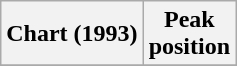<table class="wikitable plainrowheaders">
<tr>
<th>Chart (1993)</th>
<th>Peak<br>position</th>
</tr>
<tr>
</tr>
</table>
